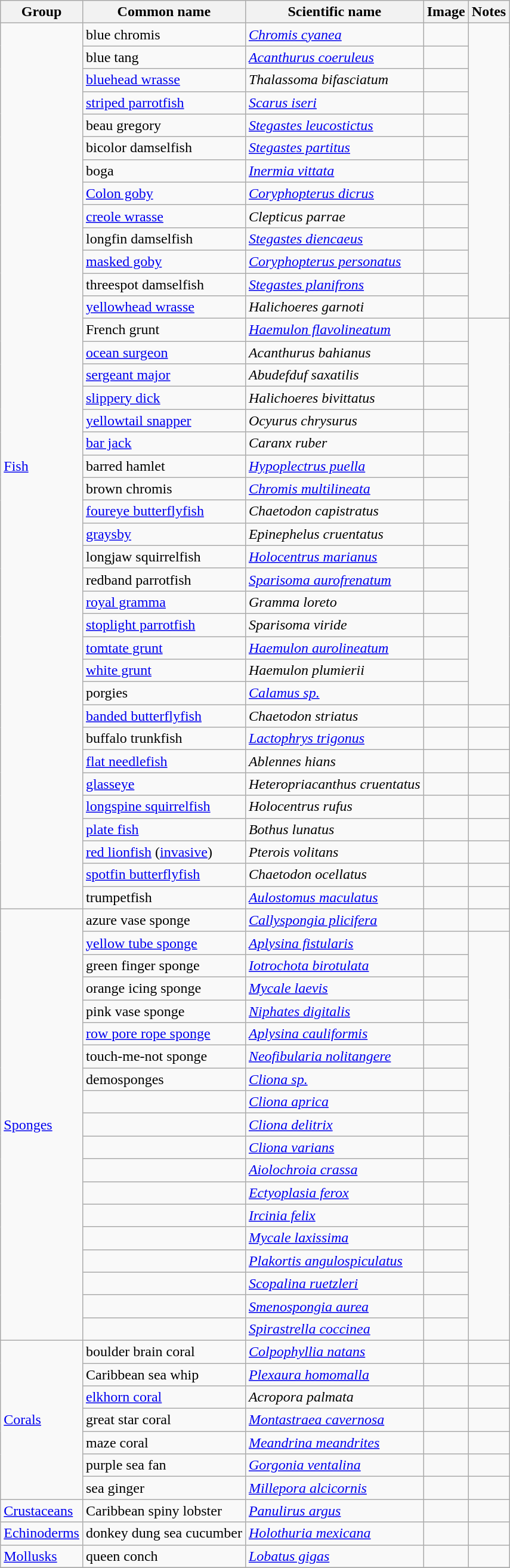<table class="wikitable sortable">
<tr>
<th>Group</th>
<th>Common name</th>
<th>Scientific name</th>
<th>Image</th>
<th class=unsortable>Notes</th>
</tr>
<tr>
<td rowspan=39><a href='#'>Fish</a></td>
<td>blue chromis</td>
<td><em><a href='#'>Chromis cyanea</a></em></td>
<td></td>
<td rowspan=13></td>
</tr>
<tr>
<td>blue tang</td>
<td><em><a href='#'>Acanthurus coeruleus</a></em></td>
<td></td>
</tr>
<tr>
<td><a href='#'>bluehead wrasse</a></td>
<td><em>Thalassoma bifasciatum</em></td>
<td></td>
</tr>
<tr>
<td><a href='#'>striped parrotfish</a></td>
<td><em><a href='#'>Scarus iseri</a></em></td>
<td></td>
</tr>
<tr>
<td>beau gregory</td>
<td><em><a href='#'>Stegastes leucostictus</a></em></td>
<td></td>
</tr>
<tr>
<td>bicolor damselfish</td>
<td><em><a href='#'>Stegastes partitus</a></em></td>
<td></td>
</tr>
<tr>
<td>boga</td>
<td><em><a href='#'>Inermia vittata</a></em></td>
<td></td>
</tr>
<tr>
<td><a href='#'>Colon goby</a></td>
<td><em><a href='#'>Coryphopterus dicrus</a></em></td>
<td></td>
</tr>
<tr>
<td><a href='#'>creole wrasse</a></td>
<td><em>Clepticus parrae</em></td>
<td></td>
</tr>
<tr>
<td>longfin damselfish</td>
<td><em><a href='#'>Stegastes diencaeus</a></em></td>
<td></td>
</tr>
<tr>
<td><a href='#'>masked goby</a></td>
<td><em><a href='#'>Coryphopterus personatus</a></em></td>
<td></td>
</tr>
<tr>
<td>threespot damselfish</td>
<td><em><a href='#'>Stegastes planifrons</a></em></td>
<td></td>
</tr>
<tr>
<td><a href='#'>yellowhead wrasse</a></td>
<td><em>Halichoeres garnoti</em></td>
<td></td>
</tr>
<tr>
<td>French grunt</td>
<td><em><a href='#'>Haemulon flavolineatum</a></em></td>
<td></td>
<td rowspan=17></td>
</tr>
<tr>
<td><a href='#'>ocean surgeon</a></td>
<td><em>Acanthurus bahianus</em></td>
<td></td>
</tr>
<tr>
<td><a href='#'>sergeant major</a></td>
<td><em>Abudefduf saxatilis</em></td>
<td></td>
</tr>
<tr>
<td><a href='#'>slippery dick</a></td>
<td><em>Halichoeres bivittatus</em></td>
<td></td>
</tr>
<tr>
<td><a href='#'>yellowtail snapper</a></td>
<td><em>Ocyurus chrysurus</em></td>
<td></td>
</tr>
<tr>
<td><a href='#'>bar jack</a></td>
<td><em>Caranx ruber</em></td>
<td></td>
</tr>
<tr>
<td>barred hamlet</td>
<td><em><a href='#'>Hypoplectrus puella</a></em></td>
<td></td>
</tr>
<tr>
<td>brown chromis</td>
<td><em><a href='#'>Chromis multilineata</a></em></td>
<td></td>
</tr>
<tr>
<td><a href='#'>foureye butterflyfish</a></td>
<td><em>Chaetodon capistratus</em></td>
<td></td>
</tr>
<tr>
<td><a href='#'>graysby</a></td>
<td><em>Epinephelus cruentatus</em></td>
<td></td>
</tr>
<tr>
<td>longjaw squirrelfish</td>
<td><em><a href='#'>Holocentrus marianus</a></em></td>
<td></td>
</tr>
<tr>
<td>redband parrotfish</td>
<td><em><a href='#'>Sparisoma aurofrenatum</a></em></td>
<td></td>
</tr>
<tr>
<td><a href='#'>royal gramma</a></td>
<td><em>Gramma loreto</em></td>
<td></td>
</tr>
<tr>
<td><a href='#'>stoplight parrotfish</a></td>
<td><em>Sparisoma viride</em></td>
<td></td>
</tr>
<tr>
<td><a href='#'>tomtate grunt</a></td>
<td><em><a href='#'>Haemulon aurolineatum</a></em></td>
<td></td>
</tr>
<tr>
<td><a href='#'>white grunt</a></td>
<td><em>Haemulon plumierii</em></td>
<td></td>
</tr>
<tr>
<td>porgies</td>
<td><em><a href='#'>Calamus sp.</a></em></td>
<td></td>
</tr>
<tr>
<td><a href='#'>banded butterflyfish</a></td>
<td><em>Chaetodon striatus</em></td>
<td></td>
<td></td>
</tr>
<tr>
<td>buffalo trunkfish</td>
<td><em><a href='#'>Lactophrys trigonus</a></em></td>
<td></td>
<td></td>
</tr>
<tr>
<td><a href='#'>flat needlefish</a></td>
<td><em>Ablennes hians</em></td>
<td></td>
<td></td>
</tr>
<tr>
<td><a href='#'>glasseye</a></td>
<td><em>Heteropriacanthus cruentatus</em></td>
<td></td>
<td></td>
</tr>
<tr>
<td><a href='#'>longspine squirrelfish</a></td>
<td><em>Holocentrus rufus</em></td>
<td></td>
<td></td>
</tr>
<tr>
<td><a href='#'>plate fish</a></td>
<td><em>Bothus lunatus</em></td>
<td></td>
<td></td>
</tr>
<tr>
<td><a href='#'>red lionfish</a> (<a href='#'>invasive</a>)</td>
<td><em>Pterois volitans</em></td>
<td></td>
<td></td>
</tr>
<tr>
<td><a href='#'>spotfin butterflyfish</a></td>
<td><em>Chaetodon ocellatus</em></td>
<td></td>
<td></td>
</tr>
<tr>
<td>trumpetfish</td>
<td><em><a href='#'>Aulostomus maculatus</a></em></td>
<td></td>
<td></td>
</tr>
<tr>
<td rowspan=19><a href='#'>Sponges</a></td>
<td>azure vase sponge</td>
<td><em><a href='#'>Callyspongia plicifera</a></em></td>
<td></td>
<td></td>
</tr>
<tr>
<td><a href='#'>yellow tube sponge</a></td>
<td><em><a href='#'>Aplysina fistularis</a></em></td>
<td></td>
<td rowspan=18></td>
</tr>
<tr>
<td>green finger sponge</td>
<td><em><a href='#'>Iotrochota birotulata</a></em></td>
<td></td>
</tr>
<tr>
<td>orange icing sponge</td>
<td><em><a href='#'>Mycale laevis</a></em></td>
<td></td>
</tr>
<tr>
<td>pink vase sponge</td>
<td><em><a href='#'>Niphates digitalis</a></em></td>
<td></td>
</tr>
<tr>
<td><a href='#'>row pore rope sponge</a></td>
<td><em><a href='#'>Aplysina cauliformis</a></em></td>
<td></td>
</tr>
<tr>
<td>touch-me-not sponge</td>
<td><em><a href='#'>Neofibularia nolitangere</a></em></td>
<td></td>
</tr>
<tr>
<td>demosponges</td>
<td><em><a href='#'>Cliona sp.</a></em></td>
<td></td>
</tr>
<tr>
<td></td>
<td><em><a href='#'>Cliona aprica</a></em></td>
<td></td>
</tr>
<tr>
<td></td>
<td><em><a href='#'>Cliona delitrix</a></em></td>
<td></td>
</tr>
<tr>
<td></td>
<td><em><a href='#'>Cliona varians</a></em></td>
<td></td>
</tr>
<tr>
<td></td>
<td><em><a href='#'>Aiolochroia crassa</a></em></td>
<td></td>
</tr>
<tr>
<td></td>
<td><em><a href='#'>Ectyoplasia ferox</a></em></td>
<td></td>
</tr>
<tr>
<td></td>
<td><em><a href='#'>Ircinia felix</a></em></td>
<td></td>
</tr>
<tr>
<td></td>
<td><em><a href='#'>Mycale laxissima</a></em></td>
<td></td>
</tr>
<tr>
<td></td>
<td><em><a href='#'>Plakortis angulospiculatus</a></em></td>
<td></td>
</tr>
<tr>
<td></td>
<td><em><a href='#'>Scopalina ruetzleri</a></em></td>
<td></td>
</tr>
<tr>
<td></td>
<td><em><a href='#'>Smenospongia aurea</a></em></td>
<td></td>
</tr>
<tr>
<td></td>
<td><em><a href='#'>Spirastrella coccinea</a></em></td>
<td></td>
</tr>
<tr>
<td rowspan=7><a href='#'>Corals</a></td>
<td>boulder brain coral</td>
<td><em><a href='#'>Colpophyllia natans</a></em></td>
<td></td>
<td></td>
</tr>
<tr>
<td>Caribbean sea whip</td>
<td><em><a href='#'>Plexaura homomalla</a></em></td>
<td></td>
<td></td>
</tr>
<tr>
<td><a href='#'>elkhorn coral</a></td>
<td><em>Acropora palmata</em></td>
<td></td>
<td></td>
</tr>
<tr>
<td>great star coral</td>
<td><em><a href='#'>Montastraea cavernosa</a></em></td>
<td></td>
<td></td>
</tr>
<tr>
<td>maze coral</td>
<td><em><a href='#'>Meandrina meandrites</a></em></td>
<td></td>
<td></td>
</tr>
<tr>
<td>purple sea fan</td>
<td><em><a href='#'>Gorgonia ventalina</a></em></td>
<td></td>
<td></td>
</tr>
<tr>
<td>sea ginger</td>
<td><em><a href='#'>Millepora alcicornis</a></em></td>
<td></td>
<td></td>
</tr>
<tr>
<td><a href='#'>Crustaceans</a></td>
<td>Caribbean spiny lobster</td>
<td><em><a href='#'>Panulirus argus</a></em></td>
<td></td>
<td></td>
</tr>
<tr>
<td><a href='#'>Echinoderms</a></td>
<td>donkey dung sea cucumber</td>
<td><em><a href='#'>Holothuria mexicana</a></em></td>
<td></td>
<td></td>
</tr>
<tr>
<td><a href='#'>Mollusks</a></td>
<td>queen conch</td>
<td><em><a href='#'>Lobatus gigas</a></em></td>
<td></td>
<td></td>
</tr>
<tr>
</tr>
</table>
